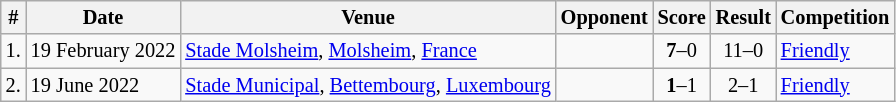<table class="wikitable" style="font-size:85%;">
<tr>
<th>#</th>
<th>Date</th>
<th>Venue</th>
<th>Opponent</th>
<th>Score</th>
<th>Result</th>
<th>Competition</th>
</tr>
<tr>
<td>1.</td>
<td>19 February 2022</td>
<td><a href='#'>Stade Molsheim</a>, <a href='#'>Molsheim</a>, <a href='#'>France</a></td>
<td></td>
<td align=center><strong>7</strong>–0</td>
<td align=center>11–0</td>
<td><a href='#'>Friendly</a></td>
</tr>
<tr>
<td>2.</td>
<td>19 June 2022</td>
<td><a href='#'>Stade Municipal</a>, <a href='#'>Bettembourg</a>, <a href='#'>Luxembourg</a></td>
<td></td>
<td align=center><strong>1</strong>–1</td>
<td align=center>2–1</td>
<td><a href='#'>Friendly</a></td>
</tr>
</table>
